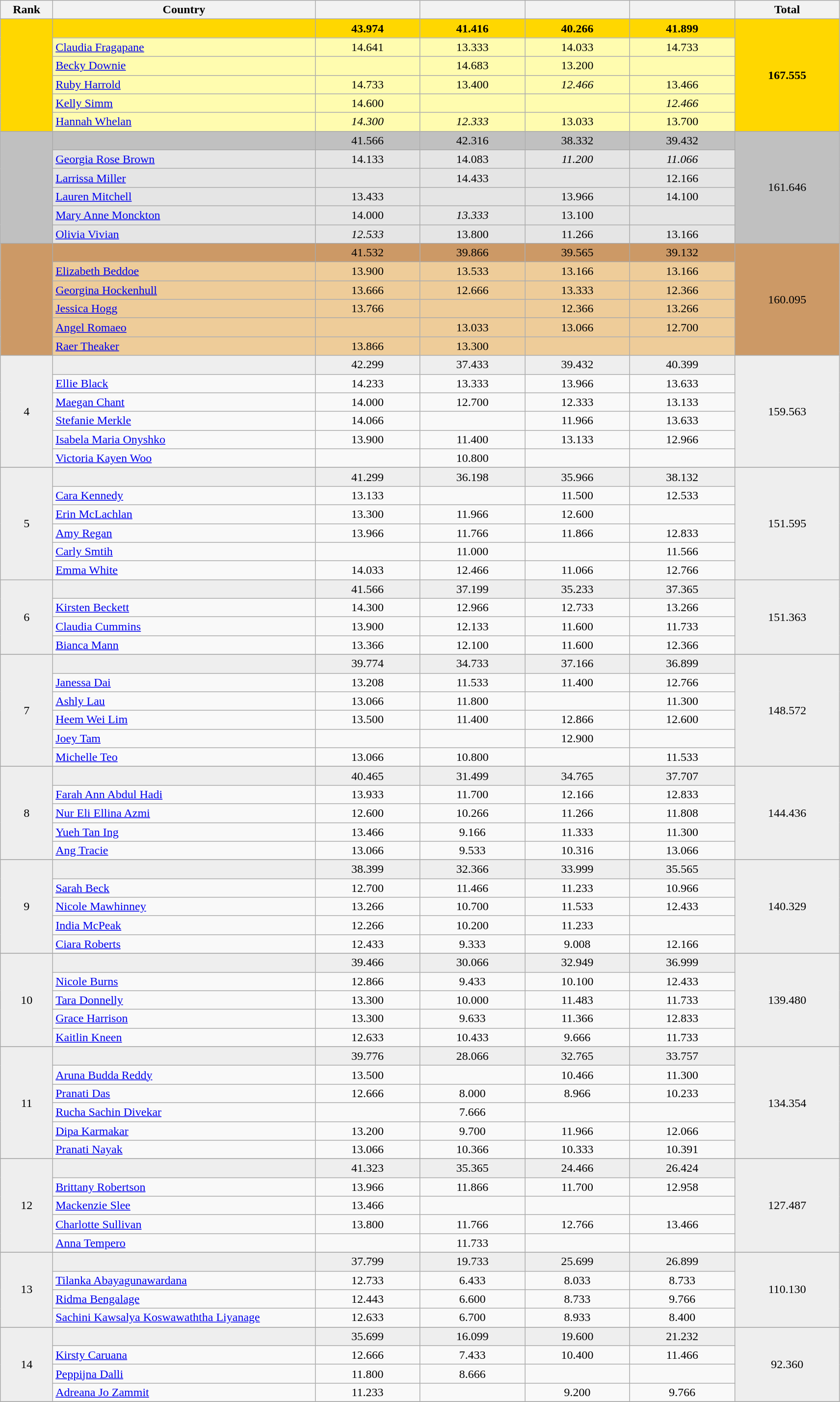<table class="wikitable">
<tr>
<th width="5%">Rank</th>
<th width="25%">Country</th>
<th width="10%"></th>
<th width="10%"></th>
<th width="10%"></th>
<th width="10%"></th>
<th width="10%">Total</th>
</tr>
<tr bgcolor=gold>
<td rowspan=6 align="center"></td>
<td><strong></strong></td>
<td align="center"><strong>43.974</strong></td>
<td align="center"><strong>41.416</strong></td>
<td align="center"><strong>40.266</strong></td>
<td align="center"><strong>41.899</strong></td>
<td align="center" rowspan=6><strong>167.555</strong></td>
</tr>
<tr bgcolor=fffcaf>
<td><a href='#'>Claudia Fragapane</a></td>
<td align="center">14.641</td>
<td align="center">13.333</td>
<td align="center">14.033</td>
<td align="center">14.733</td>
</tr>
<tr bgcolor=fffcaf>
<td><a href='#'>Becky Downie</a></td>
<td align="center"></td>
<td align="center">14.683</td>
<td align="center">13.200</td>
<td align="center"></td>
</tr>
<tr bgcolor=fffcaf>
<td><a href='#'>Ruby Harrold</a></td>
<td align="center">14.733</td>
<td align="center">13.400</td>
<td align="center"><em>12.466</em></td>
<td align="center">13.466</td>
</tr>
<tr bgcolor=fffcaf>
<td><a href='#'>Kelly Simm</a></td>
<td align="center">14.600</td>
<td align="center"></td>
<td align="center"></td>
<td align="center"><em>12.466</em></td>
</tr>
<tr bgcolor=fffcaf>
<td><a href='#'>Hannah Whelan</a></td>
<td align="center"><em>14.300</em></td>
<td align="center"><em>12.333</em></td>
<td align="center">13.033</td>
<td align="center">13.700</td>
</tr>
<tr bgcolor=silver>
<td rowspan=6 align="center"></td>
<td><strong></strong></td>
<td align="center">41.566</td>
<td align="center">42.316</td>
<td align="center">38.332</td>
<td align="center">39.432</td>
<td align="center" rowspan=6>161.646</td>
</tr>
<tr bgcolor=e5e5e5>
<td><a href='#'>Georgia Rose Brown</a></td>
<td align="center">14.133</td>
<td align="center">14.083</td>
<td align="center"><em>11.200</em></td>
<td align="center"><em>11.066</em></td>
</tr>
<tr bgcolor=e5e5e5>
<td><a href='#'>Larrissa Miller</a></td>
<td align="center"></td>
<td align="center">14.433</td>
<td align="center"></td>
<td align="center">12.166</td>
</tr>
<tr bgcolor=e5e5e5>
<td><a href='#'>Lauren Mitchell</a></td>
<td align="center">13.433</td>
<td align="center"></td>
<td align="center">13.966</td>
<td align="center">14.100</td>
</tr>
<tr bgcolor=e5e5e5>
<td><a href='#'>Mary Anne Monckton</a></td>
<td align="center">14.000</td>
<td align="center"><em>13.333</em></td>
<td align="center">13.100</td>
<td align="center"></td>
</tr>
<tr bgcolor=e5e5e5>
<td><a href='#'>Olivia Vivian</a></td>
<td align="center"><em>12.533</em></td>
<td align="center">13.800</td>
<td align="center">11.266</td>
<td align="center">13.166</td>
</tr>
<tr bgcolor=cc9966>
<td rowspan=6 align="center"></td>
<td><strong></strong></td>
<td align="center">41.532</td>
<td align="center">39.866</td>
<td align="center">39.565</td>
<td align="center">39.132</td>
<td align="center" rowspan=6>160.095</td>
</tr>
<tr bgcolor=eecc99>
<td><a href='#'>Elizabeth Beddoe</a></td>
<td align="center">13.900</td>
<td align="center">13.533</td>
<td align="center">13.166</td>
<td align="center">13.166</td>
</tr>
<tr bgcolor=eecc99>
<td><a href='#'>Georgina Hockenhull</a></td>
<td align="center">13.666</td>
<td align="center">12.666</td>
<td align="center">13.333</td>
<td align="center">12.366</td>
</tr>
<tr bgcolor=eecc99>
<td><a href='#'>Jessica Hogg</a></td>
<td align="center">13.766</td>
<td align="center"></td>
<td align="center">12.366</td>
<td align="center">13.266</td>
</tr>
<tr bgcolor=eecc99>
<td><a href='#'>Angel Romaeo</a></td>
<td align="center"></td>
<td align="center">13.033</td>
<td align="center">13.066</td>
<td align="center">12.700</td>
</tr>
<tr bgcolor=eecc99>
<td><a href='#'>Raer Theaker</a></td>
<td align="center">13.866</td>
<td align="center">13.300</td>
<td align="center"></td>
<td align="center"></td>
</tr>
<tr bgcolor=eeeeee>
<td rowspan=6 align="center">4</td>
<td><strong></strong></td>
<td align="center">42.299</td>
<td align="center">37.433</td>
<td align="center">39.432</td>
<td align="center">40.399</td>
<td align="center" rowspan=6>159.563</td>
</tr>
<tr>
<td><a href='#'>Ellie Black</a></td>
<td align="center">14.233</td>
<td align="center">13.333</td>
<td align="center">13.966</td>
<td align="center">13.633</td>
</tr>
<tr>
<td><a href='#'>Maegan Chant</a></td>
<td align="center">14.000</td>
<td align="center">12.700</td>
<td align="center">12.333</td>
<td align="center">13.133</td>
</tr>
<tr>
<td><a href='#'>Stefanie Merkle</a></td>
<td align="center">14.066</td>
<td align="center"></td>
<td align="center">11.966</td>
<td align="center">13.633</td>
</tr>
<tr>
<td><a href='#'>Isabela Maria Onyshko</a></td>
<td align="center">13.900</td>
<td align="center">11.400</td>
<td align="center">13.133</td>
<td align="center">12.966</td>
</tr>
<tr>
<td><a href='#'>Victoria Kayen Woo</a></td>
<td align="center"></td>
<td align="center">10.800</td>
<td align="center"></td>
<td align="center"></td>
</tr>
<tr>
</tr>
<tr bgcolor=eeeeee>
<td rowspan=6 align="center">5</td>
<td><strong></strong></td>
<td align="center">41.299</td>
<td align="center">36.198</td>
<td align="center">35.966</td>
<td align="center">38.132</td>
<td align="center" rowspan=6>151.595</td>
</tr>
<tr>
<td><a href='#'>Cara Kennedy</a></td>
<td align="center">13.133</td>
<td align="center"></td>
<td align="center">11.500</td>
<td align="center">12.533</td>
</tr>
<tr>
<td><a href='#'>Erin McLachlan</a></td>
<td align="center">13.300</td>
<td align="center">11.966</td>
<td align="center">12.600</td>
<td align="center"></td>
</tr>
<tr>
<td><a href='#'>Amy Regan</a></td>
<td align="center">13.966</td>
<td align="center">11.766</td>
<td align="center">11.866</td>
<td align="center">12.833</td>
</tr>
<tr>
<td><a href='#'>Carly Smtih</a></td>
<td align="center"></td>
<td align="center">11.000</td>
<td align="center"></td>
<td align="center">11.566</td>
</tr>
<tr>
<td><a href='#'>Emma White</a></td>
<td align="center">14.033</td>
<td align="center">12.466</td>
<td align="center">11.066</td>
<td align="center">12.766</td>
</tr>
<tr bgcolor=eeeeee>
<td rowspan=4 align="center">6</td>
<td><strong></strong></td>
<td align="center">41.566</td>
<td align="center">37.199</td>
<td align="center">35.233</td>
<td align="center">37.365</td>
<td align="center" rowspan=4>151.363</td>
</tr>
<tr>
<td><a href='#'>Kirsten Beckett</a></td>
<td align="center">14.300</td>
<td align="center">12.966</td>
<td align="center">12.733</td>
<td align="center">13.266</td>
</tr>
<tr>
<td><a href='#'>Claudia Cummins</a></td>
<td align="center">13.900</td>
<td align="center">12.133</td>
<td align="center">11.600</td>
<td align="center">11.733</td>
</tr>
<tr>
<td><a href='#'>Bianca Mann</a></td>
<td align="center">13.366</td>
<td align="center">12.100</td>
<td align="center">11.600</td>
<td align="center">12.366</td>
</tr>
<tr>
</tr>
<tr bgcolor=eeeeee>
<td rowspan=6 align="center">7</td>
<td><strong></strong></td>
<td align="center">39.774</td>
<td align="center">34.733</td>
<td align="center">37.166</td>
<td align="center">36.899</td>
<td align="center" rowspan=6>148.572</td>
</tr>
<tr>
<td><a href='#'>Janessa Dai</a></td>
<td align="center">13.208</td>
<td align="center">11.533</td>
<td align="center">11.400</td>
<td align="center">12.766</td>
</tr>
<tr>
<td><a href='#'>Ashly Lau</a></td>
<td align="center">13.066</td>
<td align="center">11.800</td>
<td align="center"></td>
<td align="center">11.300</td>
</tr>
<tr>
<td><a href='#'>Heem Wei Lim</a></td>
<td align="center">13.500</td>
<td align="center">11.400</td>
<td align="center">12.866</td>
<td align="center">12.600</td>
</tr>
<tr>
<td><a href='#'>Joey Tam</a></td>
<td align="center"></td>
<td align="center"></td>
<td align="center">12.900</td>
<td align="center"></td>
</tr>
<tr>
<td><a href='#'>Michelle Teo</a></td>
<td align="center">13.066</td>
<td align="center">10.800</td>
<td align="center"></td>
<td align="center">11.533</td>
</tr>
<tr>
</tr>
<tr bgcolor=eeeeee>
<td rowspan=5 align="center">8</td>
<td><strong></strong></td>
<td align="center">40.465</td>
<td align="center">31.499</td>
<td align="center">34.765</td>
<td align="center">37.707</td>
<td align="center" rowspan=5>144.436</td>
</tr>
<tr>
<td><a href='#'>Farah Ann Abdul Hadi</a></td>
<td align="center">13.933</td>
<td align="center">11.700</td>
<td align="center">12.166</td>
<td align="center">12.833</td>
</tr>
<tr>
<td><a href='#'>Nur Eli Ellina Azmi</a></td>
<td align="center">12.600</td>
<td align="center">10.266</td>
<td align="center">11.266</td>
<td align="center">11.808</td>
</tr>
<tr>
<td><a href='#'>Yueh Tan Ing</a></td>
<td align="center">13.466</td>
<td align="center">9.166</td>
<td align="center">11.333</td>
<td align="center">11.300</td>
</tr>
<tr>
<td><a href='#'>Ang Tracie</a></td>
<td align="center">13.066</td>
<td align="center">9.533</td>
<td align="center">10.316</td>
<td align="center">13.066</td>
</tr>
<tr>
</tr>
<tr bgcolor=eeeeee>
<td rowspan=5 align="center">9</td>
<td><strong></strong></td>
<td align="center">38.399</td>
<td align="center">32.366</td>
<td align="center">33.999</td>
<td align="center">35.565</td>
<td align="center" rowspan=5>140.329</td>
</tr>
<tr>
<td><a href='#'>Sarah Beck</a></td>
<td align="center">12.700</td>
<td align="center">11.466</td>
<td align="center">11.233</td>
<td align="center">10.966</td>
</tr>
<tr>
<td><a href='#'>Nicole Mawhinney</a></td>
<td align="center">13.266</td>
<td align="center">10.700</td>
<td align="center">11.533</td>
<td align="center">12.433</td>
</tr>
<tr>
<td><a href='#'>India McPeak</a></td>
<td align="center">12.266</td>
<td align="center">10.200</td>
<td align="center">11.233</td>
<td align="center"></td>
</tr>
<tr>
<td><a href='#'>Ciara Roberts</a></td>
<td align="center">12.433</td>
<td align="center">9.333</td>
<td align="center">9.008</td>
<td align="center">12.166</td>
</tr>
<tr>
</tr>
<tr bgcolor=eeeeee>
<td rowspan=5 align="center">10</td>
<td><strong></strong></td>
<td align="center">39.466</td>
<td align="center">30.066</td>
<td align="center">32.949</td>
<td align="center">36.999</td>
<td align="center" rowspan=5>139.480</td>
</tr>
<tr>
<td><a href='#'>Nicole Burns</a></td>
<td align="center">12.866</td>
<td align="center">9.433</td>
<td align="center">10.100</td>
<td align="center">12.433</td>
</tr>
<tr>
<td><a href='#'>Tara Donnelly</a></td>
<td align="center">13.300</td>
<td align="center">10.000</td>
<td align="center">11.483</td>
<td align="center">11.733</td>
</tr>
<tr>
<td><a href='#'>Grace Harrison</a></td>
<td align="center">13.300</td>
<td align="center">9.633</td>
<td align="center">11.366</td>
<td align="center">12.833</td>
</tr>
<tr>
<td><a href='#'>Kaitlin Kneen</a></td>
<td align="center">12.633</td>
<td align="center">10.433</td>
<td align="center">9.666</td>
<td align="center">11.733</td>
</tr>
<tr>
</tr>
<tr bgcolor=eeeeee>
<td rowspan=6 align="center">11</td>
<td><strong></strong></td>
<td align="center">39.776</td>
<td align="center">28.066</td>
<td align="center">32.765</td>
<td align="center">33.757</td>
<td align="center" rowspan=6>134.354</td>
</tr>
<tr>
<td><a href='#'>Aruna Budda Reddy</a></td>
<td align="center">13.500</td>
<td align="center"></td>
<td align="center">10.466</td>
<td align="center">11.300</td>
</tr>
<tr>
<td><a href='#'>Pranati Das</a></td>
<td align="center">12.666</td>
<td align="center">8.000</td>
<td align="center">8.966</td>
<td align="center">10.233</td>
</tr>
<tr>
<td><a href='#'>Rucha Sachin Divekar</a></td>
<td align="center"></td>
<td align="center">7.666</td>
<td align="center"></td>
<td align="center"></td>
</tr>
<tr>
<td><a href='#'>Dipa Karmakar</a></td>
<td align="center">13.200</td>
<td align="center">9.700</td>
<td align="center">11.966</td>
<td align="center">12.066</td>
</tr>
<tr>
<td><a href='#'>Pranati Nayak</a></td>
<td align="center">13.066</td>
<td align="center">10.366</td>
<td align="center">10.333</td>
<td align="center">10.391</td>
</tr>
<tr>
</tr>
<tr bgcolor=eeeeee>
<td rowspan=5 align="center">12</td>
<td><strong></strong></td>
<td align="center">41.323</td>
<td align="center">35.365</td>
<td align="center">24.466</td>
<td align="center">26.424</td>
<td align="center" rowspan=5>127.487</td>
</tr>
<tr>
<td><a href='#'>Brittany Robertson</a></td>
<td align="center">13.966</td>
<td align="center">11.866</td>
<td align="center">11.700</td>
<td align="center">12.958</td>
</tr>
<tr>
<td><a href='#'>Mackenzie Slee</a></td>
<td align="center">13.466</td>
<td align="center"></td>
<td align="center"></td>
<td align="center"></td>
</tr>
<tr>
<td><a href='#'>Charlotte Sullivan</a></td>
<td align="center">13.800</td>
<td align="center">11.766</td>
<td align="center">12.766</td>
<td align="center">13.466</td>
</tr>
<tr>
<td><a href='#'>Anna Tempero</a></td>
<td align="center"></td>
<td align="center">11.733</td>
<td align="center"></td>
<td align="center"></td>
</tr>
<tr>
</tr>
<tr bgcolor=eeeeee>
<td rowspan=4 align="center">13</td>
<td><strong></strong></td>
<td align="center">37.799</td>
<td align="center">19.733</td>
<td align="center">25.699</td>
<td align="center">26.899</td>
<td align="center" rowspan=4>110.130</td>
</tr>
<tr>
<td><a href='#'>Tilanka Abayagunawardana</a></td>
<td align="center">12.733</td>
<td align="center">6.433</td>
<td align="center">8.033</td>
<td align="center">8.733</td>
</tr>
<tr>
<td><a href='#'>Ridma Bengalage</a></td>
<td align="center">12.443</td>
<td align="center">6.600</td>
<td align="center">8.733</td>
<td align="center">9.766</td>
</tr>
<tr>
<td><a href='#'>Sachini Kawsalya Koswawaththa Liyanage</a></td>
<td align="center">12.633</td>
<td align="center">6.700</td>
<td align="center">8.933</td>
<td align="center">8.400</td>
</tr>
<tr>
</tr>
<tr bgcolor=eeeeee>
<td rowspan=4 align="center">14</td>
<td><strong></strong></td>
<td align="center">35.699</td>
<td align="center">16.099</td>
<td align="center">19.600</td>
<td align="center">21.232</td>
<td align="center" rowspan=4>92.360</td>
</tr>
<tr>
<td><a href='#'>Kirsty Caruana</a></td>
<td align="center">12.666</td>
<td align="center">7.433</td>
<td align="center">10.400</td>
<td align="center">11.466</td>
</tr>
<tr>
<td><a href='#'>Peppijna Dalli</a></td>
<td align="center">11.800</td>
<td align="center">8.666</td>
<td align="center"></td>
<td align="center"></td>
</tr>
<tr>
<td><a href='#'>Adreana Jo Zammit</a></td>
<td align="center">11.233</td>
<td align="center"></td>
<td align="center">9.200</td>
<td align="center">9.766</td>
</tr>
<tr>
</tr>
</table>
